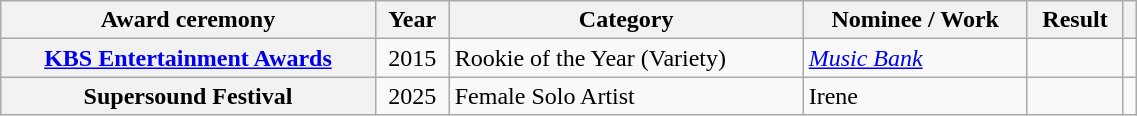<table class="wikitable plainrowheaders" style="width:60%">
<tr>
<th scope="col">Award ceremony</th>
<th scope="col">Year</th>
<th scope="col">Category</th>
<th scope="col">Nominee / Work</th>
<th scope="col">Result</th>
<th scope="col"></th>
</tr>
<tr>
<th scope="row"><a href='#'>KBS Entertainment Awards</a></th>
<td style="text-align:center">2015</td>
<td>Rookie of the Year (Variety)</td>
<td><em><a href='#'>Music Bank</a></em></td>
<td></td>
<td style="text-align:center"></td>
</tr>
<tr>
<th scope="row">Supersound Festival</th>
<td style="text-align:center">2025</td>
<td>Female Solo Artist</td>
<td>Irene</td>
<td></td>
<td style="text-align:center"></td>
</tr>
</table>
